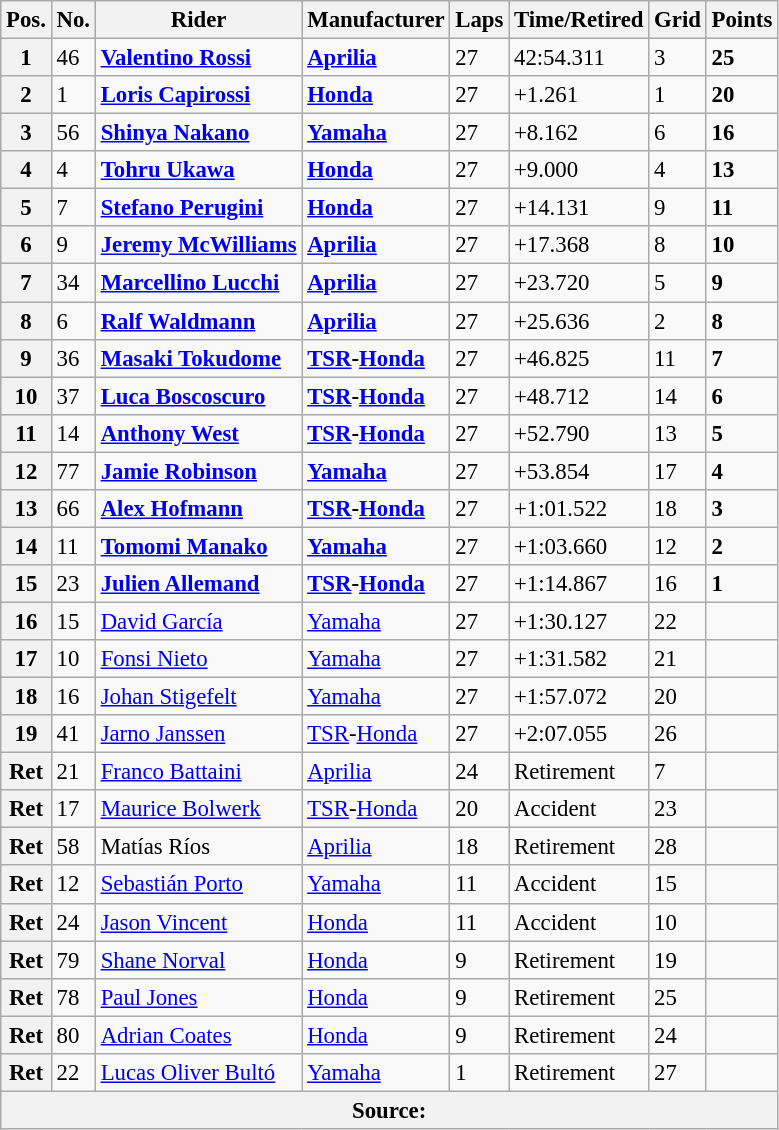<table class="wikitable" style="font-size: 95%;">
<tr>
<th>Pos.</th>
<th>No.</th>
<th>Rider</th>
<th>Manufacturer</th>
<th>Laps</th>
<th>Time/Retired</th>
<th>Grid</th>
<th>Points</th>
</tr>
<tr>
<th>1</th>
<td>46</td>
<td> <strong><a href='#'>Valentino Rossi</a></strong></td>
<td><strong><a href='#'>Aprilia</a></strong></td>
<td>27</td>
<td>42:54.311</td>
<td>3</td>
<td><strong>25</strong></td>
</tr>
<tr>
<th>2</th>
<td>1</td>
<td> <strong><a href='#'>Loris Capirossi</a></strong></td>
<td><strong><a href='#'>Honda</a></strong></td>
<td>27</td>
<td>+1.261</td>
<td>1</td>
<td><strong>20</strong></td>
</tr>
<tr>
<th>3</th>
<td>56</td>
<td> <strong><a href='#'>Shinya Nakano</a></strong></td>
<td><strong><a href='#'>Yamaha</a></strong></td>
<td>27</td>
<td>+8.162</td>
<td>6</td>
<td><strong>16</strong></td>
</tr>
<tr>
<th>4</th>
<td>4</td>
<td> <strong><a href='#'>Tohru Ukawa</a></strong></td>
<td><strong><a href='#'>Honda</a></strong></td>
<td>27</td>
<td>+9.000</td>
<td>4</td>
<td><strong>13</strong></td>
</tr>
<tr>
<th>5</th>
<td>7</td>
<td> <strong><a href='#'>Stefano Perugini</a></strong></td>
<td><strong><a href='#'>Honda</a></strong></td>
<td>27</td>
<td>+14.131</td>
<td>9</td>
<td><strong>11</strong></td>
</tr>
<tr>
<th>6</th>
<td>9</td>
<td> <strong><a href='#'>Jeremy McWilliams</a></strong></td>
<td><strong><a href='#'>Aprilia</a></strong></td>
<td>27</td>
<td>+17.368</td>
<td>8</td>
<td><strong>10</strong></td>
</tr>
<tr>
<th>7</th>
<td>34</td>
<td> <strong><a href='#'>Marcellino Lucchi</a></strong></td>
<td><strong><a href='#'>Aprilia</a></strong></td>
<td>27</td>
<td>+23.720</td>
<td>5</td>
<td><strong>9</strong></td>
</tr>
<tr>
<th>8</th>
<td>6</td>
<td> <strong><a href='#'>Ralf Waldmann</a></strong></td>
<td><strong><a href='#'>Aprilia</a></strong></td>
<td>27</td>
<td>+25.636</td>
<td>2</td>
<td><strong>8</strong></td>
</tr>
<tr>
<th>9</th>
<td>36</td>
<td> <strong><a href='#'>Masaki Tokudome</a></strong></td>
<td><strong><a href='#'>TSR</a>-<a href='#'>Honda</a></strong></td>
<td>27</td>
<td>+46.825</td>
<td>11</td>
<td><strong>7</strong></td>
</tr>
<tr>
<th>10</th>
<td>37</td>
<td> <strong><a href='#'>Luca Boscoscuro</a></strong></td>
<td><strong><a href='#'>TSR</a>-<a href='#'>Honda</a></strong></td>
<td>27</td>
<td>+48.712</td>
<td>14</td>
<td><strong>6</strong></td>
</tr>
<tr>
<th>11</th>
<td>14</td>
<td> <strong><a href='#'>Anthony West</a></strong></td>
<td><strong><a href='#'>TSR</a>-<a href='#'>Honda</a></strong></td>
<td>27</td>
<td>+52.790</td>
<td>13</td>
<td><strong>5</strong></td>
</tr>
<tr>
<th>12</th>
<td>77</td>
<td> <strong><a href='#'>Jamie Robinson</a></strong></td>
<td><strong><a href='#'>Yamaha</a></strong></td>
<td>27</td>
<td>+53.854</td>
<td>17</td>
<td><strong>4</strong></td>
</tr>
<tr>
<th>13</th>
<td>66</td>
<td> <strong><a href='#'>Alex Hofmann</a></strong></td>
<td><strong><a href='#'>TSR</a>-<a href='#'>Honda</a></strong></td>
<td>27</td>
<td>+1:01.522</td>
<td>18</td>
<td><strong>3</strong></td>
</tr>
<tr>
<th>14</th>
<td>11</td>
<td> <strong><a href='#'>Tomomi Manako</a></strong></td>
<td><strong><a href='#'>Yamaha</a></strong></td>
<td>27</td>
<td>+1:03.660</td>
<td>12</td>
<td><strong>2</strong></td>
</tr>
<tr>
<th>15</th>
<td>23</td>
<td> <strong><a href='#'>Julien Allemand</a></strong></td>
<td><strong><a href='#'>TSR</a>-<a href='#'>Honda</a></strong></td>
<td>27</td>
<td>+1:14.867</td>
<td>16</td>
<td><strong>1</strong></td>
</tr>
<tr>
<th>16</th>
<td>15</td>
<td> <a href='#'>David García</a></td>
<td><a href='#'>Yamaha</a></td>
<td>27</td>
<td>+1:30.127</td>
<td>22</td>
<td></td>
</tr>
<tr>
<th>17</th>
<td>10</td>
<td> <a href='#'>Fonsi Nieto</a></td>
<td><a href='#'>Yamaha</a></td>
<td>27</td>
<td>+1:31.582</td>
<td>21</td>
<td></td>
</tr>
<tr>
<th>18</th>
<td>16</td>
<td> <a href='#'>Johan Stigefelt</a></td>
<td><a href='#'>Yamaha</a></td>
<td>27</td>
<td>+1:57.072</td>
<td>20</td>
<td></td>
</tr>
<tr>
<th>19</th>
<td>41</td>
<td> <a href='#'>Jarno Janssen</a></td>
<td><a href='#'>TSR</a>-<a href='#'>Honda</a></td>
<td>27</td>
<td>+2:07.055</td>
<td>26</td>
<td></td>
</tr>
<tr>
<th>Ret</th>
<td>21</td>
<td> <a href='#'>Franco Battaini</a></td>
<td><a href='#'>Aprilia</a></td>
<td>24</td>
<td>Retirement</td>
<td>7</td>
<td></td>
</tr>
<tr>
<th>Ret</th>
<td>17</td>
<td> <a href='#'>Maurice Bolwerk</a></td>
<td><a href='#'>TSR</a>-<a href='#'>Honda</a></td>
<td>20</td>
<td>Accident</td>
<td>23</td>
<td></td>
</tr>
<tr>
<th>Ret</th>
<td>58</td>
<td> Matías Ríos</td>
<td><a href='#'>Aprilia</a></td>
<td>18</td>
<td>Retirement</td>
<td>28</td>
<td></td>
</tr>
<tr>
<th>Ret</th>
<td>12</td>
<td> <a href='#'>Sebastián Porto</a></td>
<td><a href='#'>Yamaha</a></td>
<td>11</td>
<td>Accident</td>
<td>15</td>
<td></td>
</tr>
<tr>
<th>Ret</th>
<td>24</td>
<td> <a href='#'>Jason Vincent</a></td>
<td><a href='#'>Honda</a></td>
<td>11</td>
<td>Accident</td>
<td>10</td>
<td></td>
</tr>
<tr>
<th>Ret</th>
<td>79</td>
<td> <a href='#'>Shane Norval</a></td>
<td><a href='#'>Honda</a></td>
<td>9</td>
<td>Retirement</td>
<td>19</td>
<td></td>
</tr>
<tr>
<th>Ret</th>
<td>78</td>
<td> <a href='#'>Paul Jones</a></td>
<td><a href='#'>Honda</a></td>
<td>9</td>
<td>Retirement</td>
<td>25</td>
<td></td>
</tr>
<tr>
<th>Ret</th>
<td>80</td>
<td> <a href='#'>Adrian Coates</a></td>
<td><a href='#'>Honda</a></td>
<td>9</td>
<td>Retirement</td>
<td>24</td>
<td></td>
</tr>
<tr>
<th>Ret</th>
<td>22</td>
<td> <a href='#'>Lucas Oliver Bultó</a></td>
<td><a href='#'>Yamaha</a></td>
<td>1</td>
<td>Retirement</td>
<td>27</td>
<td></td>
</tr>
<tr>
<th colspan=8>Source:</th>
</tr>
</table>
